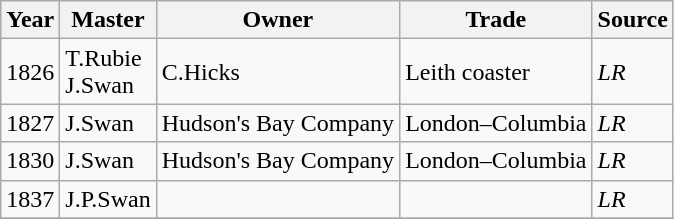<table class=" wikitable">
<tr>
<th>Year</th>
<th>Master</th>
<th>Owner</th>
<th>Trade</th>
<th>Source</th>
</tr>
<tr>
<td>1826</td>
<td>T.Rubie<br>J.Swan</td>
<td>C.Hicks</td>
<td>Leith coaster</td>
<td><em>LR</em></td>
</tr>
<tr>
<td>1827</td>
<td>J.Swan</td>
<td>Hudson's Bay Company</td>
<td>London–Columbia</td>
<td><em>LR</em></td>
</tr>
<tr>
<td>1830</td>
<td>J.Swan</td>
<td>Hudson's Bay Company</td>
<td>London–Columbia</td>
<td><em>LR</em></td>
</tr>
<tr>
<td>1837</td>
<td>J.P.Swan</td>
<td></td>
<td></td>
<td><em>LR</em></td>
</tr>
<tr>
</tr>
</table>
